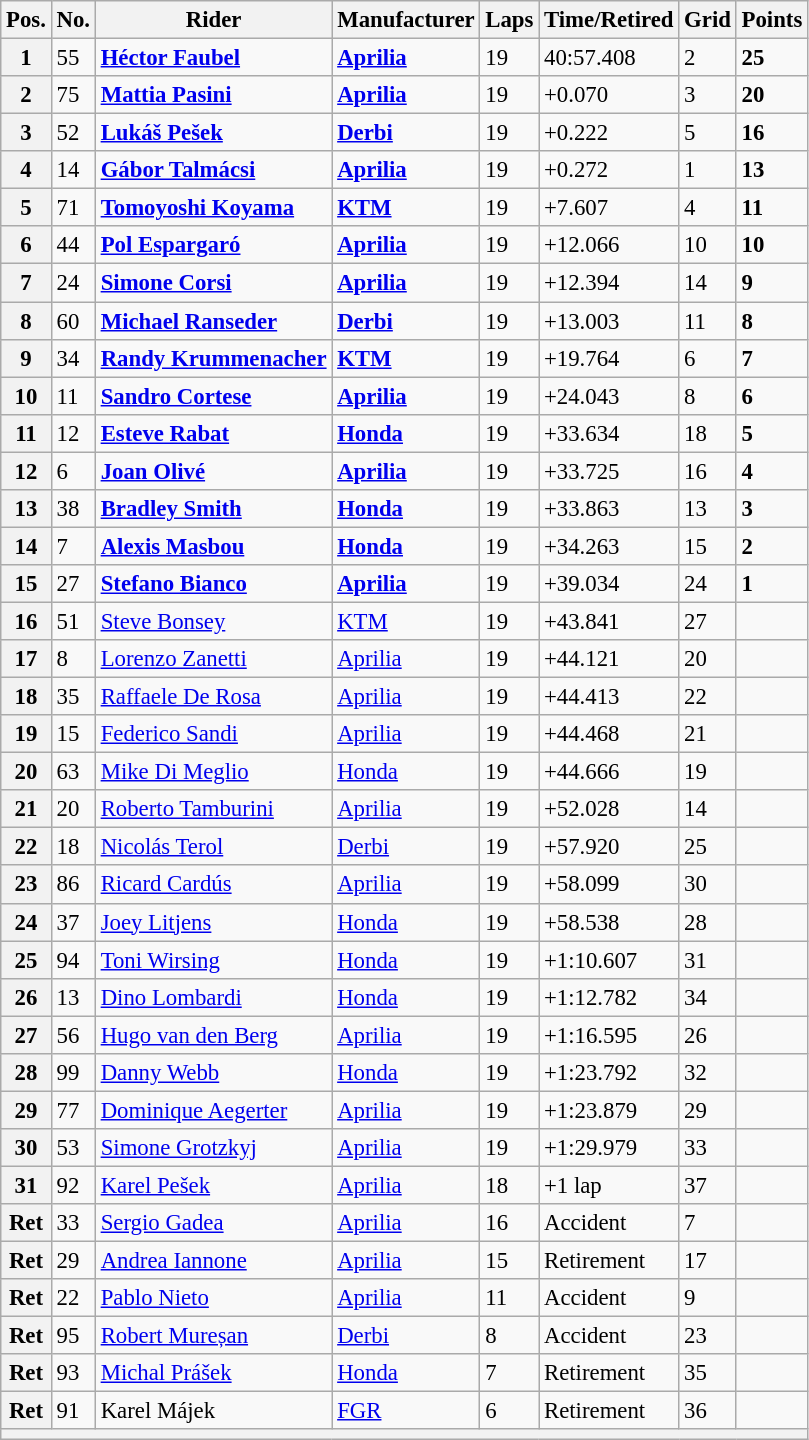<table class="wikitable" style="font-size: 95%;">
<tr>
<th>Pos.</th>
<th>No.</th>
<th>Rider</th>
<th>Manufacturer</th>
<th>Laps</th>
<th>Time/Retired</th>
<th>Grid</th>
<th>Points</th>
</tr>
<tr>
<th>1</th>
<td>55</td>
<td> <strong><a href='#'>Héctor Faubel</a></strong></td>
<td><strong><a href='#'>Aprilia</a></strong></td>
<td>19</td>
<td>40:57.408</td>
<td>2</td>
<td><strong>25</strong></td>
</tr>
<tr>
<th>2</th>
<td>75</td>
<td> <strong><a href='#'>Mattia Pasini</a></strong></td>
<td><strong><a href='#'>Aprilia</a></strong></td>
<td>19</td>
<td>+0.070</td>
<td>3</td>
<td><strong>20</strong></td>
</tr>
<tr>
<th>3</th>
<td>52</td>
<td> <strong><a href='#'>Lukáš Pešek</a></strong></td>
<td><strong><a href='#'>Derbi</a></strong></td>
<td>19</td>
<td>+0.222</td>
<td>5</td>
<td><strong>16</strong></td>
</tr>
<tr>
<th>4</th>
<td>14</td>
<td> <strong><a href='#'>Gábor Talmácsi</a></strong></td>
<td><strong><a href='#'>Aprilia</a></strong></td>
<td>19</td>
<td>+0.272</td>
<td>1</td>
<td><strong>13</strong></td>
</tr>
<tr>
<th>5</th>
<td>71</td>
<td> <strong><a href='#'>Tomoyoshi Koyama</a></strong></td>
<td><strong><a href='#'>KTM</a></strong></td>
<td>19</td>
<td>+7.607</td>
<td>4</td>
<td><strong>11</strong></td>
</tr>
<tr>
<th>6</th>
<td>44</td>
<td> <strong><a href='#'>Pol Espargaró</a></strong></td>
<td><strong><a href='#'>Aprilia</a></strong></td>
<td>19</td>
<td>+12.066</td>
<td>10</td>
<td><strong>10</strong></td>
</tr>
<tr>
<th>7</th>
<td>24</td>
<td> <strong><a href='#'>Simone Corsi</a></strong></td>
<td><strong><a href='#'>Aprilia</a></strong></td>
<td>19</td>
<td>+12.394</td>
<td>14</td>
<td><strong>9</strong></td>
</tr>
<tr>
<th>8</th>
<td>60</td>
<td> <strong><a href='#'>Michael Ranseder</a></strong></td>
<td><strong><a href='#'>Derbi</a></strong></td>
<td>19</td>
<td>+13.003</td>
<td>11</td>
<td><strong>8</strong></td>
</tr>
<tr>
<th>9</th>
<td>34</td>
<td> <strong><a href='#'>Randy Krummenacher</a></strong></td>
<td><strong><a href='#'>KTM</a></strong></td>
<td>19</td>
<td>+19.764</td>
<td>6</td>
<td><strong>7</strong></td>
</tr>
<tr>
<th>10</th>
<td>11</td>
<td> <strong><a href='#'>Sandro Cortese</a></strong></td>
<td><strong><a href='#'>Aprilia</a></strong></td>
<td>19</td>
<td>+24.043</td>
<td>8</td>
<td><strong>6</strong></td>
</tr>
<tr>
<th>11</th>
<td>12</td>
<td> <strong><a href='#'>Esteve Rabat</a></strong></td>
<td><strong><a href='#'>Honda</a></strong></td>
<td>19</td>
<td>+33.634</td>
<td>18</td>
<td><strong>5</strong></td>
</tr>
<tr>
<th>12</th>
<td>6</td>
<td> <strong><a href='#'>Joan Olivé</a></strong></td>
<td><strong><a href='#'>Aprilia</a></strong></td>
<td>19</td>
<td>+33.725</td>
<td>16</td>
<td><strong>4</strong></td>
</tr>
<tr>
<th>13</th>
<td>38</td>
<td> <strong><a href='#'>Bradley Smith</a></strong></td>
<td><strong><a href='#'>Honda</a></strong></td>
<td>19</td>
<td>+33.863</td>
<td>13</td>
<td><strong>3</strong></td>
</tr>
<tr>
<th>14</th>
<td>7</td>
<td> <strong><a href='#'>Alexis Masbou</a></strong></td>
<td><strong><a href='#'>Honda</a></strong></td>
<td>19</td>
<td>+34.263</td>
<td>15</td>
<td><strong>2</strong></td>
</tr>
<tr>
<th>15</th>
<td>27</td>
<td> <strong><a href='#'>Stefano Bianco</a></strong></td>
<td><strong><a href='#'>Aprilia</a></strong></td>
<td>19</td>
<td>+39.034</td>
<td>24</td>
<td><strong>1</strong></td>
</tr>
<tr>
<th>16</th>
<td>51</td>
<td> <a href='#'>Steve Bonsey</a></td>
<td><a href='#'>KTM</a></td>
<td>19</td>
<td>+43.841</td>
<td>27</td>
<td></td>
</tr>
<tr>
<th>17</th>
<td>8</td>
<td> <a href='#'>Lorenzo Zanetti</a></td>
<td><a href='#'>Aprilia</a></td>
<td>19</td>
<td>+44.121</td>
<td>20</td>
<td></td>
</tr>
<tr>
<th>18</th>
<td>35</td>
<td> <a href='#'>Raffaele De Rosa</a></td>
<td><a href='#'>Aprilia</a></td>
<td>19</td>
<td>+44.413</td>
<td>22</td>
<td></td>
</tr>
<tr>
<th>19</th>
<td>15</td>
<td> <a href='#'>Federico Sandi</a></td>
<td><a href='#'>Aprilia</a></td>
<td>19</td>
<td>+44.468</td>
<td>21</td>
<td></td>
</tr>
<tr>
<th>20</th>
<td>63</td>
<td> <a href='#'>Mike Di Meglio</a></td>
<td><a href='#'>Honda</a></td>
<td>19</td>
<td>+44.666</td>
<td>19</td>
<td></td>
</tr>
<tr>
<th>21</th>
<td>20</td>
<td> <a href='#'>Roberto Tamburini</a></td>
<td><a href='#'>Aprilia</a></td>
<td>19</td>
<td>+52.028</td>
<td>14</td>
<td></td>
</tr>
<tr>
<th>22</th>
<td>18</td>
<td> <a href='#'>Nicolás Terol</a></td>
<td><a href='#'>Derbi</a></td>
<td>19</td>
<td>+57.920</td>
<td>25</td>
<td></td>
</tr>
<tr>
<th>23</th>
<td>86</td>
<td> <a href='#'>Ricard Cardús</a></td>
<td><a href='#'>Aprilia</a></td>
<td>19</td>
<td>+58.099</td>
<td>30</td>
<td></td>
</tr>
<tr>
<th>24</th>
<td>37</td>
<td> <a href='#'>Joey Litjens</a></td>
<td><a href='#'>Honda</a></td>
<td>19</td>
<td>+58.538</td>
<td>28</td>
<td></td>
</tr>
<tr>
<th>25</th>
<td>94</td>
<td> <a href='#'>Toni Wirsing</a></td>
<td><a href='#'>Honda</a></td>
<td>19</td>
<td>+1:10.607</td>
<td>31</td>
<td></td>
</tr>
<tr>
<th>26</th>
<td>13</td>
<td> <a href='#'>Dino Lombardi</a></td>
<td><a href='#'>Honda</a></td>
<td>19</td>
<td>+1:12.782</td>
<td>34</td>
<td></td>
</tr>
<tr>
<th>27</th>
<td>56</td>
<td> <a href='#'>Hugo van den Berg</a></td>
<td><a href='#'>Aprilia</a></td>
<td>19</td>
<td>+1:16.595</td>
<td>26</td>
<td></td>
</tr>
<tr>
<th>28</th>
<td>99</td>
<td> <a href='#'>Danny Webb</a></td>
<td><a href='#'>Honda</a></td>
<td>19</td>
<td>+1:23.792</td>
<td>32</td>
<td></td>
</tr>
<tr>
<th>29</th>
<td>77</td>
<td> <a href='#'>Dominique Aegerter</a></td>
<td><a href='#'>Aprilia</a></td>
<td>19</td>
<td>+1:23.879</td>
<td>29</td>
<td></td>
</tr>
<tr>
<th>30</th>
<td>53</td>
<td> <a href='#'>Simone Grotzkyj</a></td>
<td><a href='#'>Aprilia</a></td>
<td>19</td>
<td>+1:29.979</td>
<td>33</td>
<td></td>
</tr>
<tr>
<th>31</th>
<td>92</td>
<td> <a href='#'>Karel Pešek</a></td>
<td><a href='#'>Aprilia</a></td>
<td>18</td>
<td>+1 lap</td>
<td>37</td>
<td></td>
</tr>
<tr>
<th>Ret</th>
<td>33</td>
<td> <a href='#'>Sergio Gadea</a></td>
<td><a href='#'>Aprilia</a></td>
<td>16</td>
<td>Accident</td>
<td>7</td>
<td></td>
</tr>
<tr>
<th>Ret</th>
<td>29</td>
<td> <a href='#'>Andrea Iannone</a></td>
<td><a href='#'>Aprilia</a></td>
<td>15</td>
<td>Retirement</td>
<td>17</td>
<td></td>
</tr>
<tr>
<th>Ret</th>
<td>22</td>
<td> <a href='#'>Pablo Nieto</a></td>
<td><a href='#'>Aprilia</a></td>
<td>11</td>
<td>Accident</td>
<td>9</td>
<td></td>
</tr>
<tr>
<th>Ret</th>
<td>95</td>
<td> <a href='#'>Robert Mureșan</a></td>
<td><a href='#'>Derbi</a></td>
<td>8</td>
<td>Accident</td>
<td>23</td>
<td></td>
</tr>
<tr>
<th>Ret</th>
<td>93</td>
<td> <a href='#'>Michal Prášek</a></td>
<td><a href='#'>Honda</a></td>
<td>7</td>
<td>Retirement</td>
<td>35</td>
<td></td>
</tr>
<tr>
<th>Ret</th>
<td>91</td>
<td> Karel Májek</td>
<td><a href='#'>FGR</a></td>
<td>6</td>
<td>Retirement</td>
<td>36</td>
<td></td>
</tr>
<tr>
<th colspan=8></th>
</tr>
</table>
